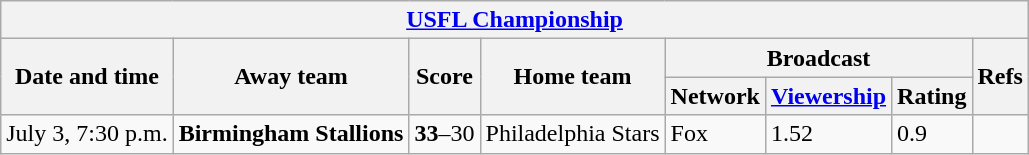<table class="wikitable">
<tr>
<th colspan="8"><a href='#'>USFL Championship</a></th>
</tr>
<tr>
<th rowspan="2">Date and time</th>
<th rowspan="2">Away team</th>
<th rowspan="2">Score</th>
<th rowspan="2">Home team</th>
<th colspan="3">Broadcast</th>
<th rowspan="2">Refs</th>
</tr>
<tr>
<th>Network</th>
<th><a href='#'>Viewership</a><br></th>
<th>Rating</th>
</tr>
<tr>
<td>July 3, 7:30 p.m.</td>
<td><strong>Birmingham Stallions</strong></td>
<td><strong>33</strong>–30</td>
<td>Philadelphia Stars</td>
<td>Fox</td>
<td>1.52</td>
<td>0.9</td>
<td></td>
</tr>
</table>
